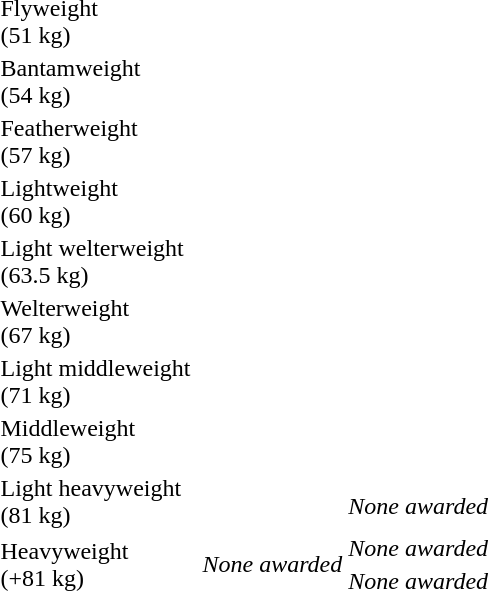<table>
<tr>
<td rowspan=2>Flyweight<br>(51 kg) </td>
<td rowspan=2></td>
<td rowspan=2></td>
<td></td>
</tr>
<tr>
<td></td>
</tr>
<tr>
<td rowspan=2>Bantamweight<br>(54 kg) </td>
<td rowspan=2></td>
<td rowspan=2></td>
<td></td>
</tr>
<tr>
<td></td>
</tr>
<tr>
<td rowspan=2>Featherweight<br>(57 kg) </td>
<td rowspan=2></td>
<td rowspan=2></td>
<td></td>
</tr>
<tr>
<td></td>
</tr>
<tr>
<td rowspan=2>Lightweight<br>(60 kg) </td>
<td rowspan=2></td>
<td rowspan=2></td>
<td></td>
</tr>
<tr>
<td></td>
</tr>
<tr>
<td rowspan=2>Light welterweight<br>(63.5 kg) </td>
<td rowspan=2></td>
<td rowspan=2></td>
<td></td>
</tr>
<tr>
<td></td>
</tr>
<tr>
<td rowspan=2>Welterweight<br>(67 kg) </td>
<td rowspan=2></td>
<td rowspan=2></td>
<td></td>
</tr>
<tr>
<td></td>
</tr>
<tr>
<td rowspan=2>Light middleweight<br>(71 kg) </td>
<td rowspan=2></td>
<td rowspan=2></td>
<td></td>
</tr>
<tr>
<td></td>
</tr>
<tr>
<td rowspan=2>Middleweight<br>(75 kg) </td>
<td rowspan=2></td>
<td rowspan=2></td>
<td></td>
</tr>
<tr>
<td></td>
</tr>
<tr>
<td rowspan=2>Light heavyweight<br>(81 kg) </td>
<td rowspan=2></td>
<td rowspan=2></td>
<td></td>
</tr>
<tr>
<td><em>None awarded</em></td>
</tr>
<tr>
<td rowspan=2>Heavyweight<br>(+81 kg) </td>
<td rowspan=2></td>
<td rowspan=2><em>None awarded</em></td>
<td><em>None awarded</em></td>
</tr>
<tr>
<td><em>None awarded</em></td>
</tr>
</table>
